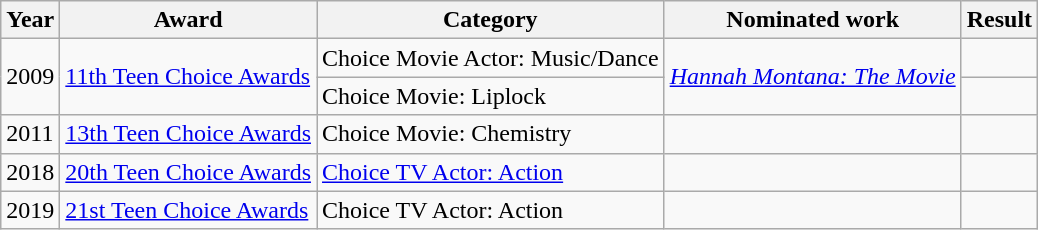<table class="wikitable">
<tr>
<th>Year</th>
<th>Award</th>
<th>Category</th>
<th>Nominated work</th>
<th>Result</th>
</tr>
<tr>
<td rowspan="2">2009</td>
<td rowspan="2"><a href='#'>11th Teen Choice Awards</a></td>
<td>Choice Movie Actor: Music/Dance</td>
<td rowspan="2" style="text-align:center;"><em><a href='#'>Hannah Montana: The Movie</a></em></td>
<td></td>
</tr>
<tr>
<td>Choice Movie: Liplock </td>
<td></td>
</tr>
<tr>
<td>2011</td>
<td><a href='#'>13th Teen Choice Awards</a></td>
<td>Choice Movie: Chemistry </td>
<td></td>
<td></td>
</tr>
<tr>
<td>2018</td>
<td><a href='#'>20th Teen Choice Awards</a></td>
<td><a href='#'>Choice TV Actor: Action</a></td>
<td></td>
<td></td>
</tr>
<tr>
<td>2019</td>
<td><a href='#'>21st Teen Choice Awards</a></td>
<td>Choice TV Actor: Action</td>
<td></td>
<td></td>
</tr>
</table>
